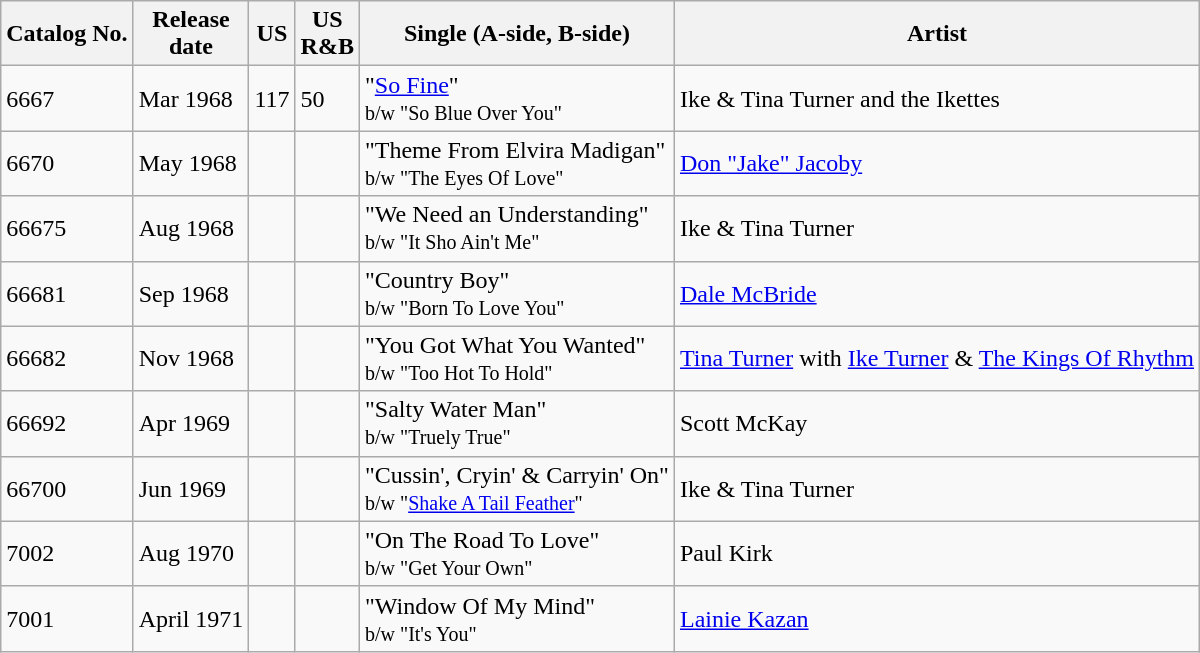<table class="wikitable">
<tr>
<th>Catalog No.</th>
<th>Release<br>date</th>
<th>US</th>
<th>US<br>R&B</th>
<th><strong>Single (A-side, B-side)</strong></th>
<th>Artist</th>
</tr>
<tr>
<td>6667</td>
<td>Mar 1968</td>
<td>117</td>
<td>50</td>
<td>"<a href='#'>So Fine</a>"<br><small>b/w "So Blue Over You"</small></td>
<td>Ike & Tina Turner and the Ikettes</td>
</tr>
<tr>
<td>6670</td>
<td>May 1968</td>
<td></td>
<td></td>
<td>"Theme From Elvira Madigan"<br><small>b/w "The Eyes Of Love"</small></td>
<td><a href='#'>Don "Jake" Jacoby</a></td>
</tr>
<tr>
<td>66675</td>
<td>Aug 1968</td>
<td></td>
<td></td>
<td>"We Need an Understanding"<br><small>b/w "It Sho Ain't Me"</small></td>
<td>Ike & Tina Turner</td>
</tr>
<tr>
<td>66681</td>
<td>Sep 1968</td>
<td></td>
<td></td>
<td>"Country Boy"<br><small>b/w "Born To Love You"</small></td>
<td><a href='#'>Dale McBride</a></td>
</tr>
<tr>
<td>66682</td>
<td>Nov 1968</td>
<td></td>
<td></td>
<td>"You Got What You Wanted"<br><small>b/w "Too Hot To Hold"</small></td>
<td><a href='#'>Tina Turner</a> with <a href='#'>Ike Turner</a> & <a href='#'>The Kings Of Rhythm</a></td>
</tr>
<tr>
<td>66692</td>
<td>Apr 1969</td>
<td></td>
<td></td>
<td>"Salty Water Man"<br><small>b/w "Truely True"</small></td>
<td>Scott McKay</td>
</tr>
<tr>
<td>66700</td>
<td>Jun 1969</td>
<td></td>
<td></td>
<td>"Cussin', Cryin' & Carryin' On"<br><small>b/w "<a href='#'>Shake A Tail Feather</a>"</small></td>
<td>Ike & Tina Turner</td>
</tr>
<tr>
<td>7002</td>
<td>Aug 1970</td>
<td></td>
<td></td>
<td>"On The Road To Love"<br><small>b/w "Get Your Own"</small></td>
<td>Paul Kirk</td>
</tr>
<tr>
<td>7001</td>
<td>April 1971</td>
<td></td>
<td></td>
<td>"Window Of My Mind"<br><small>b/w "It's You"</small></td>
<td><a href='#'>Lainie Kazan</a></td>
</tr>
</table>
